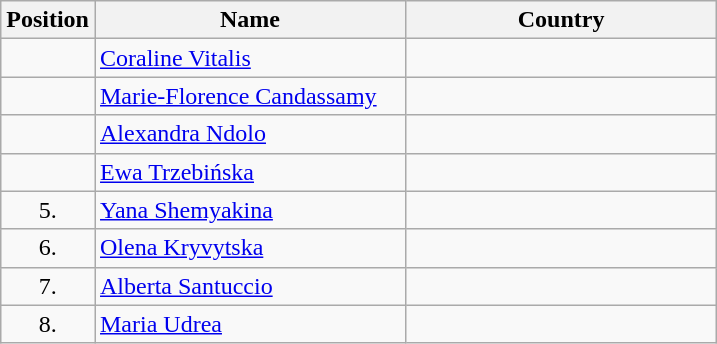<table class="wikitable">
<tr>
<th width="20">Position</th>
<th width="200">Name</th>
<th width="200">Country</th>
</tr>
<tr>
<td align=center></td>
<td><a href='#'>Coraline Vitalis</a></td>
<td></td>
</tr>
<tr>
<td align=center></td>
<td><a href='#'>Marie-Florence Candassamy</a></td>
<td></td>
</tr>
<tr>
<td align=center></td>
<td><a href='#'>Alexandra Ndolo</a></td>
<td></td>
</tr>
<tr>
<td align=center></td>
<td><a href='#'>Ewa Trzebińska</a></td>
<td></td>
</tr>
<tr>
<td align=center>5.</td>
<td><a href='#'>Yana Shemyakina</a></td>
<td></td>
</tr>
<tr>
<td align=center>6.</td>
<td><a href='#'>Olena Kryvytska</a></td>
<td></td>
</tr>
<tr>
<td align=center>7.</td>
<td><a href='#'>Alberta Santuccio</a></td>
<td></td>
</tr>
<tr>
<td align=center>8.</td>
<td><a href='#'>Maria Udrea</a></td>
<td></td>
</tr>
</table>
